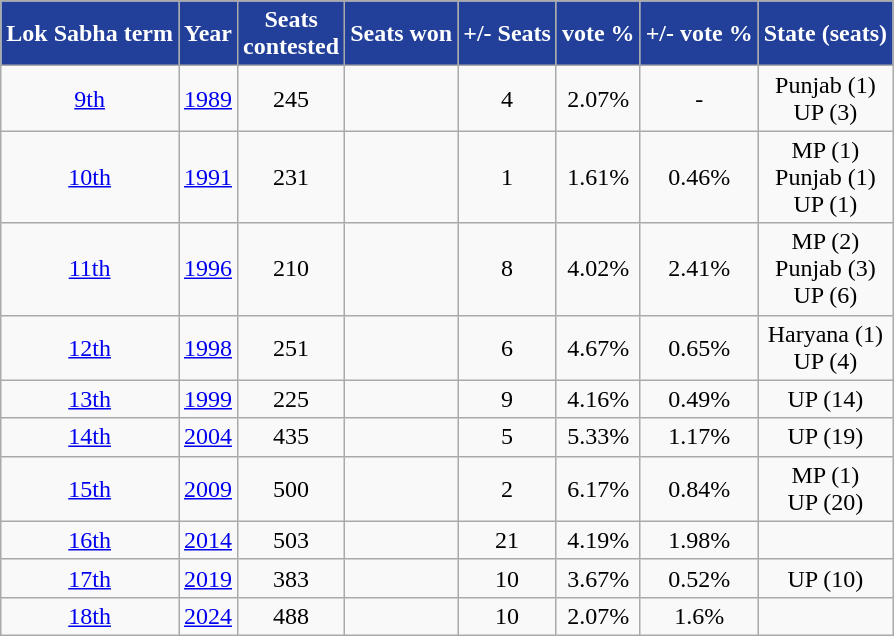<table class="wikitable" style="text-align: center;">
<tr>
<th Style="background-color:#22409A; color:white">Lok Sabha term</th>
<th Style="background-color:#22409A; color:white">Year</th>
<th Style="background-color:#22409A; color:white">Seats<br>contested</th>
<th Style="background-color:#22409A; color:white">Seats won</th>
<th Style="background-color:#22409A; color:white">+/- Seats</th>
<th Style="background-color:#22409A; color:white">vote %</th>
<th Style="background-color:#22409A; color:white">+/- vote %</th>
<th Style="background-color:#22409A; color:white">State (seats)</th>
</tr>
<tr>
<td><a href='#'>9th</a></td>
<td><a href='#'>1989</a></td>
<td>245</td>
<td></td>
<td> 4</td>
<td>2.07%</td>
<td>-</td>
<td>Punjab (1)<br>UP (3)</td>
</tr>
<tr>
<td><a href='#'>10th</a></td>
<td><a href='#'>1991</a></td>
<td>231</td>
<td></td>
<td> 1</td>
<td>1.61%</td>
<td> 0.46%</td>
<td>MP (1)<br>Punjab (1)<br>UP (1)</td>
</tr>
<tr>
<td><a href='#'>11th</a></td>
<td><a href='#'>1996</a></td>
<td>210</td>
<td></td>
<td> 8</td>
<td>4.02%</td>
<td> 2.41%</td>
<td>MP (2)<br>Punjab (3)<br>UP (6)</td>
</tr>
<tr>
<td><a href='#'>12th</a></td>
<td><a href='#'>1998</a></td>
<td>251</td>
<td></td>
<td> 6</td>
<td>4.67%</td>
<td> 0.65%</td>
<td>Haryana (1)<br>UP (4)</td>
</tr>
<tr>
<td><a href='#'>13th</a></td>
<td><a href='#'>1999</a></td>
<td>225</td>
<td></td>
<td> 9</td>
<td>4.16%</td>
<td> 0.49%</td>
<td>UP (14)</td>
</tr>
<tr>
<td><a href='#'>14th</a></td>
<td><a href='#'>2004</a></td>
<td>435</td>
<td></td>
<td> 5</td>
<td>5.33%</td>
<td> 1.17%</td>
<td>UP (19)</td>
</tr>
<tr>
<td><a href='#'>15th</a></td>
<td><a href='#'>2009</a></td>
<td>500</td>
<td></td>
<td> 2</td>
<td>6.17%</td>
<td> 0.84%</td>
<td>MP (1)<br>UP (20)</td>
</tr>
<tr>
<td><a href='#'>16th</a></td>
<td><a href='#'>2014</a></td>
<td>503</td>
<td></td>
<td> 21</td>
<td>4.19%</td>
<td> 1.98%</td>
<td></td>
</tr>
<tr>
<td><a href='#'>17th</a></td>
<td><a href='#'>2019</a></td>
<td>383</td>
<td></td>
<td> 10</td>
<td>3.67%</td>
<td> 0.52%</td>
<td>UP (10)</td>
</tr>
<tr>
<td><a href='#'>18th</a></td>
<td><a href='#'>2024</a></td>
<td>488</td>
<td></td>
<td> 10</td>
<td>2.07%</td>
<td> 1.6%</td>
<td></td>
</tr>
</table>
